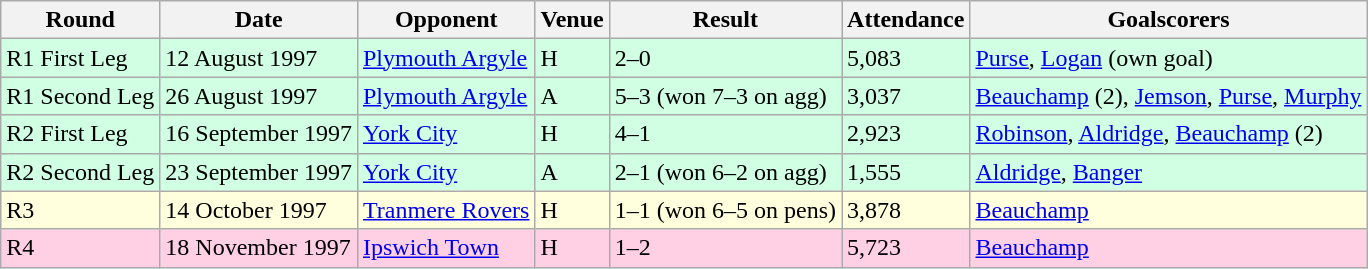<table class="wikitable">
<tr>
<th>Round</th>
<th>Date</th>
<th>Opponent</th>
<th>Venue</th>
<th>Result</th>
<th>Attendance</th>
<th>Goalscorers</th>
</tr>
<tr style="background:#d0ffe3;">
<td>R1 First Leg</td>
<td>12 August 1997</td>
<td><a href='#'>Plymouth Argyle</a></td>
<td>H</td>
<td>2–0</td>
<td>5,083</td>
<td><a href='#'>Purse</a>, <a href='#'>Logan</a> (own goal)</td>
</tr>
<tr style="background:#d0ffe3;">
<td>R1 Second Leg</td>
<td>26 August 1997</td>
<td><a href='#'>Plymouth Argyle</a></td>
<td>A</td>
<td>5–3 (won 7–3 on agg)</td>
<td>3,037</td>
<td><a href='#'>Beauchamp</a> (2), <a href='#'>Jemson</a>, <a href='#'>Purse</a>, <a href='#'>Murphy</a></td>
</tr>
<tr style="background:#d0ffe3;">
<td>R2 First Leg</td>
<td>16 September 1997</td>
<td><a href='#'>York City</a></td>
<td>H</td>
<td>4–1</td>
<td>2,923</td>
<td><a href='#'>Robinson</a>, <a href='#'>Aldridge</a>, <a href='#'>Beauchamp</a> (2)</td>
</tr>
<tr style="background:#d0ffe3;">
<td>R2 Second Leg</td>
<td>23 September 1997</td>
<td><a href='#'>York City</a></td>
<td>A</td>
<td>2–1 (won 6–2 on agg)</td>
<td>1,555</td>
<td><a href='#'>Aldridge</a>, <a href='#'>Banger</a></td>
</tr>
<tr style="background:#ffd;">
<td>R3</td>
<td>14 October 1997</td>
<td><a href='#'>Tranmere Rovers</a></td>
<td>H</td>
<td>1–1 (won 6–5 on pens)</td>
<td>3,878</td>
<td><a href='#'>Beauchamp</a></td>
</tr>
<tr style="background:#ffd0e3;">
<td>R4</td>
<td>18 November 1997</td>
<td><a href='#'>Ipswich Town</a></td>
<td>H</td>
<td>1–2 </td>
<td>5,723</td>
<td><a href='#'>Beauchamp</a></td>
</tr>
</table>
